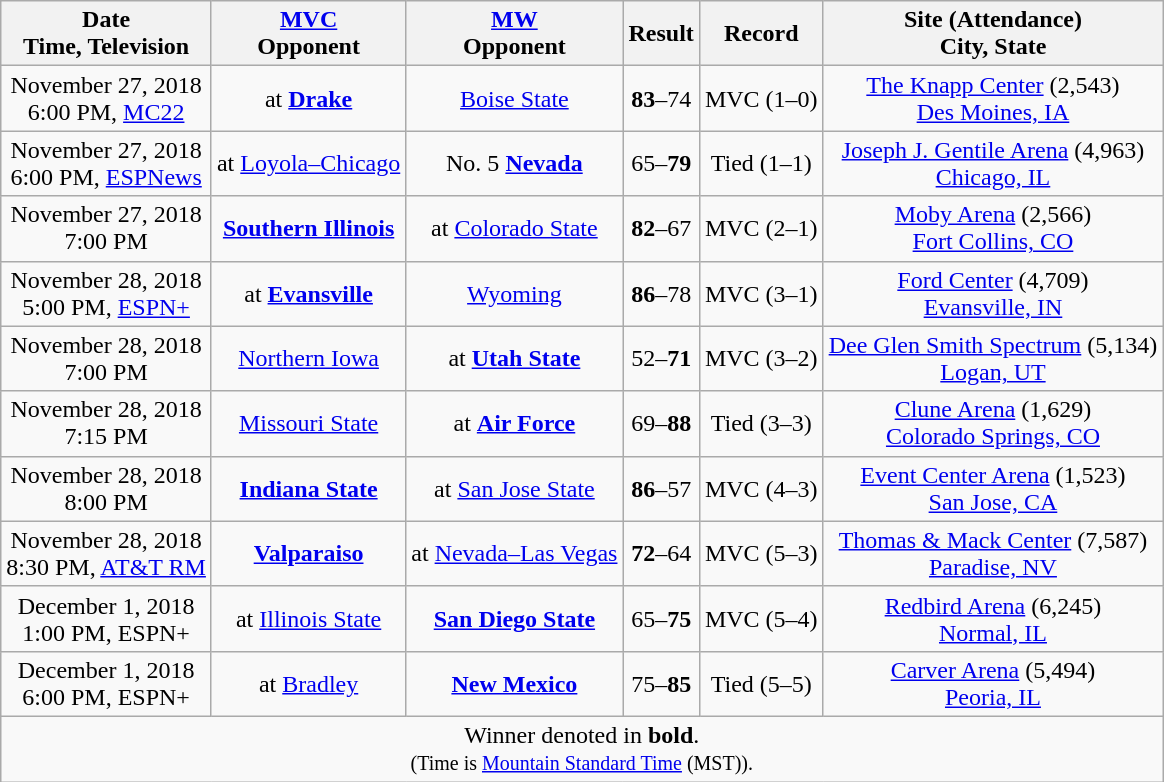<table class="wikitable sortable" style="text-align:center;" border="1">
<tr>
<th>Date<br>Time, Television</th>
<th><strong><a href='#'>MVC</a></strong><br>Opponent</th>
<th><strong><a href='#'>MW</a></strong><br>Opponent</th>
<th>Result</th>
<th>Record</th>
<th>Site (Attendance)<br>City, State</th>
</tr>
<tr>
<td>November 27, 2018<br>6:00 PM, <a href='#'>MC22</a></td>
<td>at <strong><a href='#'>Drake</a></strong></td>
<td><a href='#'>Boise State</a></td>
<td><strong>83</strong>–74</td>
<td>MVC (1–0)</td>
<td><a href='#'>The Knapp Center</a> (2,543)<br><a href='#'>Des Moines, IA</a></td>
</tr>
<tr>
<td>November 27, 2018<br>6:00 PM, <a href='#'>ESPNews</a></td>
<td>at <a href='#'>Loyola–Chicago</a></td>
<td>No. 5 <strong><a href='#'>Nevada</a></strong></td>
<td>65–<strong>79</strong></td>
<td>Tied (1–1)</td>
<td><a href='#'>Joseph J. Gentile Arena</a> (4,963)<br><a href='#'>Chicago, IL</a></td>
</tr>
<tr>
<td>November 27, 2018<br>7:00 PM</td>
<td><strong><a href='#'>Southern Illinois</a></strong></td>
<td>at <a href='#'>Colorado State</a></td>
<td><strong>82</strong>–67</td>
<td>MVC (2–1)</td>
<td><a href='#'>Moby Arena</a> (2,566)<br><a href='#'>Fort Collins, CO</a></td>
</tr>
<tr>
<td>November 28, 2018<br>5:00 PM, <a href='#'>ESPN+</a></td>
<td>at <strong><a href='#'>Evansville</a></strong></td>
<td><a href='#'>Wyoming</a></td>
<td><strong>86</strong>–78</td>
<td>MVC (3–1)</td>
<td><a href='#'>Ford Center</a> (4,709)<br><a href='#'>Evansville, IN</a></td>
</tr>
<tr>
<td>November 28, 2018<br>7:00 PM</td>
<td><a href='#'>Northern Iowa</a></td>
<td>at <strong><a href='#'>Utah State</a></strong></td>
<td>52–<strong>71</strong></td>
<td>MVC (3–2)</td>
<td><a href='#'>Dee Glen Smith Spectrum</a> (5,134)<br><a href='#'>Logan, UT</a></td>
</tr>
<tr>
<td>November 28, 2018<br>7:15 PM</td>
<td><a href='#'>Missouri State</a></td>
<td>at <strong><a href='#'>Air Force</a></strong></td>
<td>69–<strong>88</strong></td>
<td>Tied (3–3)</td>
<td><a href='#'>Clune Arena</a> (1,629)<br><a href='#'>Colorado Springs, CO</a></td>
</tr>
<tr>
<td>November 28, 2018<br>8:00 PM</td>
<td><strong><a href='#'>Indiana State</a></strong></td>
<td>at <a href='#'>San Jose State</a></td>
<td><strong>86</strong>–57</td>
<td>MVC (4–3)</td>
<td><a href='#'>Event Center Arena</a> (1,523)<br><a href='#'>San Jose, CA</a></td>
</tr>
<tr>
<td>November 28, 2018<br>8:30 PM, <a href='#'>AT&T RM</a></td>
<td><strong><a href='#'>Valparaiso</a></strong></td>
<td>at <a href='#'>Nevada–Las Vegas</a></td>
<td><strong>72</strong>–64</td>
<td>MVC (5–3)</td>
<td><a href='#'>Thomas & Mack Center</a> (7,587)<br><a href='#'>Paradise, NV</a></td>
</tr>
<tr>
<td>December 1, 2018<br>1:00 PM, ESPN+</td>
<td>at <a href='#'>Illinois State</a></td>
<td><strong><a href='#'>San Diego State</a></strong></td>
<td>65–<strong>75</strong></td>
<td>MVC (5–4)</td>
<td><a href='#'>Redbird Arena</a> (6,245)<br><a href='#'>Normal, IL</a></td>
</tr>
<tr>
<td>December 1, 2018<br>6:00 PM, ESPN+</td>
<td>at <a href='#'>Bradley</a></td>
<td><strong><a href='#'>New Mexico</a></strong></td>
<td>75–<strong>85</strong></td>
<td>Tied (5–5)</td>
<td><a href='#'>Carver Arena</a> (5,494)<br><a href='#'>Peoria, IL</a></td>
</tr>
<tr>
<td colspan=6>Winner denoted in <strong>bold</strong>.<br><small>(Time is <a href='#'>Mountain Standard Time</a> (MST)).</small></td>
</tr>
</table>
